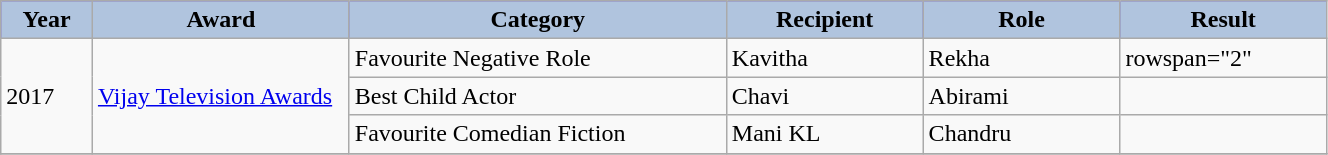<table class="wikitable" width="70%">
<tr bgcolor="blue">
<th style="width:25pt; background:LightSteelBlue;">Year</th>
<th style="width:80pt; background:LightSteelBlue;">Award</th>
<th style="width:120pt; background:LightSteelBlue;">Category</th>
<th style="width:60pt; background:LightSteelBlue;">Recipient</th>
<th style="width:60pt; background:LightSteelBlue;">Role</th>
<th style="width:40pt; background:LightSteelBlue;">Result</th>
</tr>
<tr>
<td rowspan="3">2017 </td>
<td rowspan="3"><a href='#'>Vijay Television Awards</a></td>
<td>Favourite Negative Role</td>
<td>Kavitha</td>
<td>Rekha</td>
<td>rowspan="2" </td>
</tr>
<tr>
<td>Best Child Actor</td>
<td>Chavi</td>
<td>Abirami</td>
</tr>
<tr>
<td>Favourite Comedian Fiction</td>
<td>Mani KL</td>
<td>Chandru</td>
<td></td>
</tr>
<tr>
</tr>
</table>
